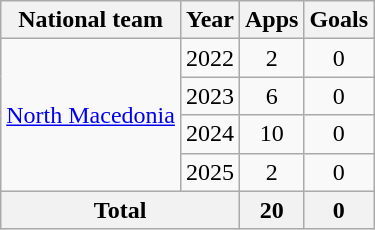<table class=wikitable style=text-align:center>
<tr>
<th>National team</th>
<th>Year</th>
<th>Apps</th>
<th>Goals</th>
</tr>
<tr>
<td rowspan="4"><a href='#'>North Macedonia</a></td>
<td>2022</td>
<td>2</td>
<td>0</td>
</tr>
<tr>
<td>2023</td>
<td>6</td>
<td>0</td>
</tr>
<tr>
<td>2024</td>
<td>10</td>
<td>0</td>
</tr>
<tr>
<td>2025</td>
<td>2</td>
<td>0</td>
</tr>
<tr>
<th colspan="2">Total</th>
<th>20</th>
<th>0</th>
</tr>
</table>
